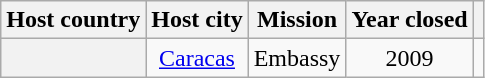<table class="wikitable plainrowheaders" style="text-align:center;">
<tr>
<th scope="col">Host country</th>
<th scope="col">Host city</th>
<th scope="col">Mission</th>
<th scope="col">Year closed</th>
<th scope="col"></th>
</tr>
<tr>
<th scope="row"></th>
<td><a href='#'>Caracas</a></td>
<td>Embassy</td>
<td>2009</td>
<td></td>
</tr>
</table>
